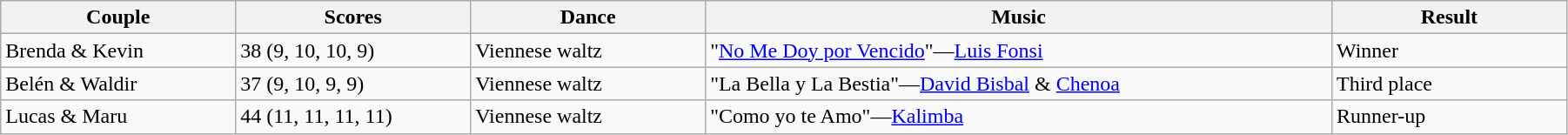<table class="wikitable sortable" style="width:95%;">
<tr>
<th style="width:15%;">Couple</th>
<th style="width:15%;">Scores</th>
<th style="width:15%;">Dance</th>
<th style="width:40%;">Music</th>
<th style="width:15%;">Result</th>
</tr>
<tr>
<td>Brenda & Kevin</td>
<td>38 (9, 10, 10, 9)</td>
<td>Viennese waltz</td>
<td>"<a href='#'>No Me Doy por Vencido</a>"—<a href='#'>Luis Fonsi</a></td>
<td>Winner</td>
</tr>
<tr>
<td>Belén & Waldir</td>
<td>37 (9, 10, 9, 9)</td>
<td>Viennese waltz</td>
<td>"La Bella y La Bestia"—<a href='#'>David Bisbal</a> & <a href='#'>Chenoa</a></td>
<td>Third place</td>
</tr>
<tr>
<td>Lucas & Maru</td>
<td>44 (11, 11, 11, 11)</td>
<td>Viennese waltz</td>
<td>"Como yo te Amo"—<a href='#'>Kalimba</a></td>
<td>Runner-up</td>
</tr>
</table>
